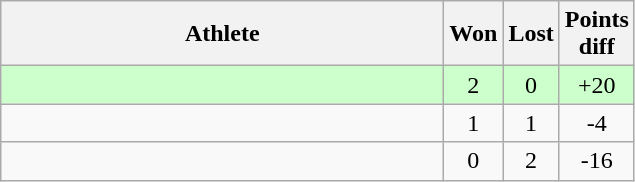<table class="wikitable">
<tr>
<th style="width:18em">Athlete</th>
<th>Won</th>
<th>Lost</th>
<th>Points<br>diff</th>
</tr>
<tr bgcolor="#ccffcc">
<td></td>
<td align="center">2</td>
<td align="center">0</td>
<td align="center">+20</td>
</tr>
<tr>
<td></td>
<td align="center">1</td>
<td align="center">1</td>
<td align="center">-4</td>
</tr>
<tr>
<td></td>
<td align="center">0</td>
<td align="center">2</td>
<td align="center">-16</td>
</tr>
</table>
